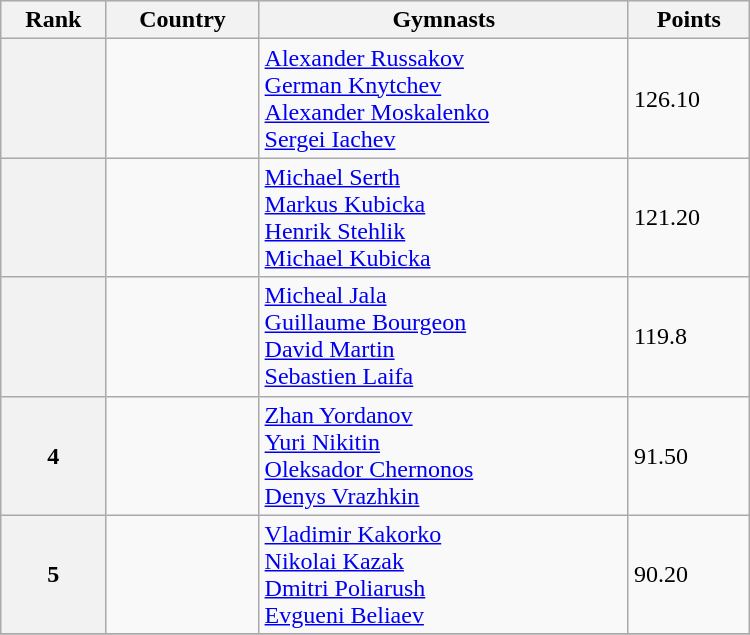<table class="wikitable" width=500>
<tr bgcolor="#efefef">
<th>Rank</th>
<th>Country</th>
<th>Gymnasts</th>
<th>Points</th>
</tr>
<tr>
<th></th>
<td></td>
<td><a href='#'>Alexander Russakov</a> <br> <a href='#'>German Knytchev</a> <br> <a href='#'>Alexander Moskalenko</a> <br> <a href='#'>Sergei Iachev</a></td>
<td>126.10</td>
</tr>
<tr>
<th></th>
<td></td>
<td><a href='#'>Michael Serth</a> <br> <a href='#'>Markus Kubicka</a> <br> <a href='#'>Henrik Stehlik</a> <br> <a href='#'>Michael Kubicka</a></td>
<td>121.20</td>
</tr>
<tr>
<th></th>
<td></td>
<td><a href='#'>Micheal Jala</a> <br> <a href='#'>Guillaume Bourgeon</a> <br> <a href='#'>David Martin</a> <br> <a href='#'>Sebastien Laifa</a></td>
<td>119.8</td>
</tr>
<tr>
<th>4</th>
<td></td>
<td><a href='#'>Zhan Yordanov</a> <br> <a href='#'>Yuri Nikitin</a> <br> <a href='#'>Oleksador Chernonos</a> <br> <a href='#'>Denys Vrazhkin</a></td>
<td>91.50</td>
</tr>
<tr>
<th>5</th>
<td></td>
<td><a href='#'>Vladimir Kakorko</a> <br> <a href='#'>Nikolai Kazak</a> <br> <a href='#'>Dmitri Poliarush</a> <br> <a href='#'>Evgueni Beliaev</a></td>
<td>90.20</td>
</tr>
<tr>
</tr>
</table>
